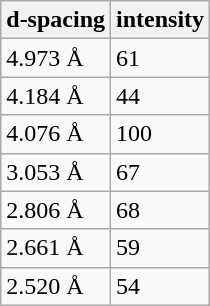<table class="wikitable">
<tr>
<th>d-spacing</th>
<th>intensity</th>
</tr>
<tr>
<td>4.973 Å</td>
<td>61</td>
</tr>
<tr>
<td>4.184 Å</td>
<td>44</td>
</tr>
<tr>
<td>4.076 Å</td>
<td>100</td>
</tr>
<tr>
<td>3.053 Å</td>
<td>67</td>
</tr>
<tr>
<td>2.806 Å</td>
<td>68</td>
</tr>
<tr>
<td>2.661 Å</td>
<td>59</td>
</tr>
<tr>
<td>2.520 Å</td>
<td>54</td>
</tr>
</table>
